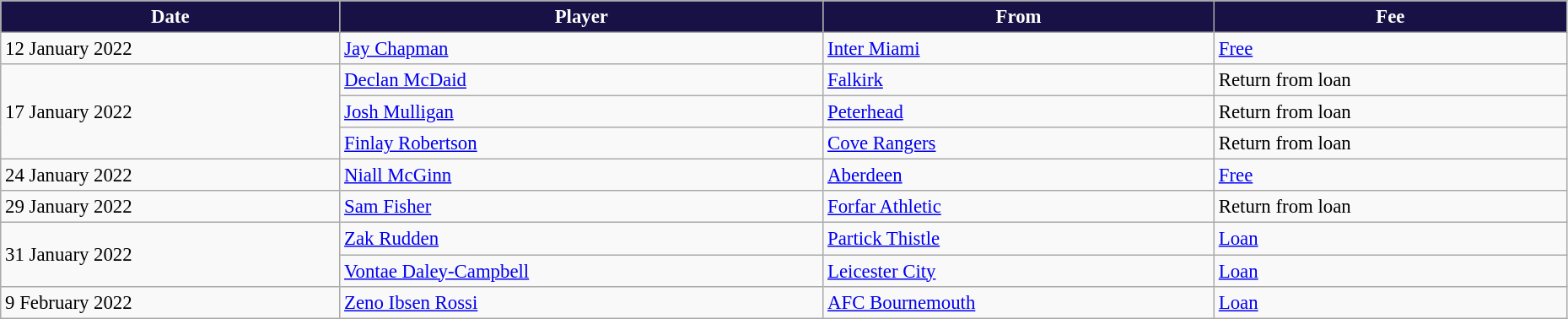<table class="wikitable" style="text-align:left; font-size:95%;width:98%;">
<tr>
<th style="background:#181146; color:white;">Date</th>
<th style="background:#181146; color:white;">Player</th>
<th style="background:#181146; color:white;">From</th>
<th style="background:#181146; color:white;">Fee</th>
</tr>
<tr>
<td>12 January 2022</td>
<td> <a href='#'>Jay Chapman</a></td>
<td> <a href='#'>Inter Miami</a></td>
<td><a href='#'>Free</a></td>
</tr>
<tr>
<td rowspan="3">17 January 2022</td>
<td> <a href='#'>Declan McDaid</a></td>
<td> <a href='#'>Falkirk</a></td>
<td>Return from loan</td>
</tr>
<tr>
<td> <a href='#'>Josh Mulligan</a></td>
<td> <a href='#'>Peterhead</a></td>
<td>Return from loan</td>
</tr>
<tr>
<td> <a href='#'>Finlay Robertson</a></td>
<td> <a href='#'>Cove Rangers</a></td>
<td>Return from loan</td>
</tr>
<tr>
<td>24 January 2022</td>
<td> <a href='#'>Niall McGinn</a></td>
<td> <a href='#'>Aberdeen</a></td>
<td><a href='#'>Free</a></td>
</tr>
<tr>
<td>29 January 2022</td>
<td> <a href='#'>Sam Fisher</a></td>
<td> <a href='#'>Forfar Athletic</a></td>
<td>Return from loan</td>
</tr>
<tr>
<td rowspan="2">31 January 2022</td>
<td> <a href='#'>Zak Rudden</a></td>
<td> <a href='#'>Partick Thistle</a></td>
<td><a href='#'>Loan</a></td>
</tr>
<tr>
<td> <a href='#'>Vontae Daley-Campbell</a></td>
<td> <a href='#'>Leicester City</a></td>
<td><a href='#'>Loan</a></td>
</tr>
<tr>
<td>9 February 2022</td>
<td> <a href='#'>Zeno Ibsen Rossi</a></td>
<td> <a href='#'>AFC Bournemouth</a></td>
<td><a href='#'>Loan</a></td>
</tr>
</table>
